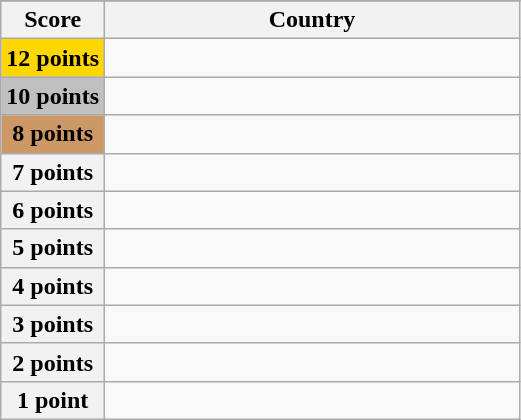<table class="wikitable">
<tr>
</tr>
<tr>
<th scope="col" width="20%">Score</th>
<th scope="col">Country</th>
</tr>
<tr>
<th scope="row" style="background:gold">12 points</th>
<td></td>
</tr>
<tr>
<th scope="row" style="background:silver">10 points</th>
<td></td>
</tr>
<tr>
<th scope="row" style="background:#CC9966">8 points</th>
<td></td>
</tr>
<tr>
<th scope="row">7 points</th>
<td></td>
</tr>
<tr>
<th scope="row">6 points</th>
<td></td>
</tr>
<tr>
<th scope="row">5 points</th>
<td></td>
</tr>
<tr>
<th scope="row">4 points</th>
<td></td>
</tr>
<tr>
<th scope="row">3 points</th>
<td></td>
</tr>
<tr>
<th scope="row">2 points</th>
<td></td>
</tr>
<tr>
<th scope="row">1 point</th>
<td></td>
</tr>
</table>
